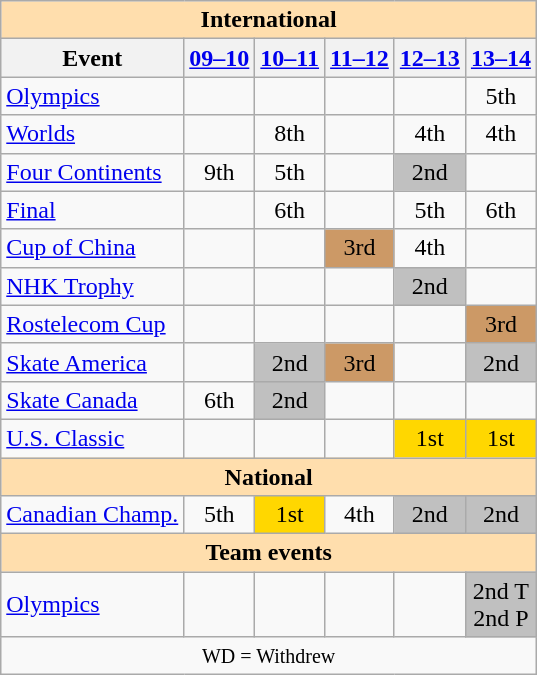<table class="wikitable" style="text-align:center">
<tr>
<th style="background-color: #ffdead; " colspan=6 align=center>International</th>
</tr>
<tr>
<th>Event</th>
<th><a href='#'>09–10</a></th>
<th><a href='#'>10–11</a></th>
<th><a href='#'>11–12</a></th>
<th><a href='#'>12–13</a></th>
<th><a href='#'>13–14</a></th>
</tr>
<tr>
<td align=left><a href='#'>Olympics</a></td>
<td></td>
<td></td>
<td></td>
<td></td>
<td>5th</td>
</tr>
<tr>
<td align=left><a href='#'>Worlds</a></td>
<td></td>
<td>8th</td>
<td></td>
<td>4th</td>
<td>4th</td>
</tr>
<tr>
<td align=left><a href='#'>Four Continents</a></td>
<td>9th</td>
<td>5th</td>
<td></td>
<td bgcolor=silver>2nd</td>
<td></td>
</tr>
<tr>
<td align=left> <a href='#'>Final</a></td>
<td></td>
<td>6th</td>
<td></td>
<td>5th</td>
<td>6th</td>
</tr>
<tr>
<td align=left> <a href='#'>Cup of China</a></td>
<td></td>
<td></td>
<td bgcolor=cc9966>3rd</td>
<td>4th</td>
<td></td>
</tr>
<tr>
<td align=left> <a href='#'>NHK Trophy</a></td>
<td></td>
<td></td>
<td></td>
<td bgcolor=silver>2nd</td>
<td></td>
</tr>
<tr>
<td align=left> <a href='#'>Rostelecom Cup</a></td>
<td></td>
<td></td>
<td></td>
<td></td>
<td bgcolor=cc9966>3rd</td>
</tr>
<tr>
<td align=left> <a href='#'>Skate America</a></td>
<td></td>
<td bgcolor=silver>2nd</td>
<td bgcolor=cc9966>3rd</td>
<td></td>
<td bgcolor=silver>2nd</td>
</tr>
<tr>
<td align=left> <a href='#'>Skate Canada</a></td>
<td>6th</td>
<td bgcolor=silver>2nd</td>
<td></td>
<td></td>
<td></td>
</tr>
<tr>
<td align=left><a href='#'>U.S. Classic</a></td>
<td></td>
<td></td>
<td></td>
<td bgcolor=gold>1st</td>
<td bgcolor=gold>1st</td>
</tr>
<tr>
<th style="background-color: #ffdead; " colspan=6 align=center>National</th>
</tr>
<tr>
<td align=left><a href='#'>Canadian Champ.</a></td>
<td>5th</td>
<td bgcolor=gold>1st</td>
<td>4th</td>
<td bgcolor=silver>2nd</td>
<td bgcolor=silver>2nd</td>
</tr>
<tr>
<th style="background-color: #ffdead; " colspan=6 align=center>Team events</th>
</tr>
<tr>
<td align=left><a href='#'>Olympics</a></td>
<td></td>
<td></td>
<td></td>
<td></td>
<td bgcolor=silver>2nd T <br> 2nd P</td>
</tr>
<tr>
<td colspan=6 align=center><small> WD = Withdrew </small></td>
</tr>
</table>
